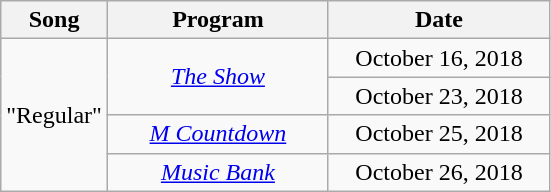<table class="wikitable" style="text-align:center;">
<tr>
<th>Song</th>
<th style="width:140px;">Program</th>
<th style="width:140px;">Date</th>
</tr>
<tr>
<td rowspan="5">"Regular"</td>
<td rowspan="2"><em><a href='#'>The Show</a></em></td>
<td>October 16, 2018</td>
</tr>
<tr>
<td>October 23, 2018</td>
</tr>
<tr>
<td><em><a href='#'>M Countdown</a></em></td>
<td>October 25, 2018</td>
</tr>
<tr>
<td><em><a href='#'>Music Bank</a></em></td>
<td>October 26, 2018</td>
</tr>
</table>
